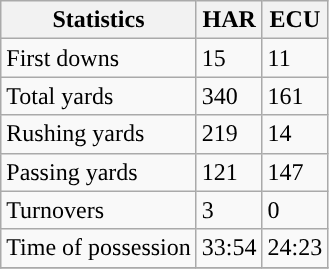<table class="wikitable" style="float: left;">
<tr>
<th>Statistics</th>
<th>HAR</th>
<th>ECU</th>
</tr>
<tr>
<td>First downs</td>
<td>15</td>
<td>11</td>
</tr>
<tr>
<td>Total yards</td>
<td>340</td>
<td>161</td>
</tr>
<tr>
<td>Rushing yards</td>
<td>219</td>
<td>14</td>
</tr>
<tr>
<td>Passing yards</td>
<td>121</td>
<td>147</td>
</tr>
<tr>
<td>Turnovers</td>
<td>3</td>
<td>0</td>
</tr>
<tr>
<td>Time of possession</td>
<td>33:54</td>
<td>24:23</td>
</tr>
<tr>
</tr>
</table>
